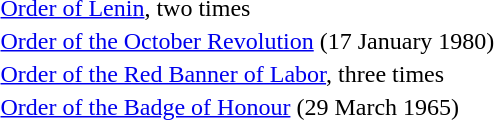<table>
<tr>
<td></td>
<td><a href='#'>Order of Lenin</a>, two times</td>
</tr>
<tr>
<td></td>
<td><a href='#'>Order of the October Revolution</a> (17 January 1980)</td>
</tr>
<tr>
<td></td>
<td><a href='#'>Order of the Red Banner of Labor</a>, three times</td>
</tr>
<tr>
<td></td>
<td><a href='#'>Order of the Badge of Honour</a> (29 March 1965)</td>
</tr>
<tr>
</tr>
</table>
